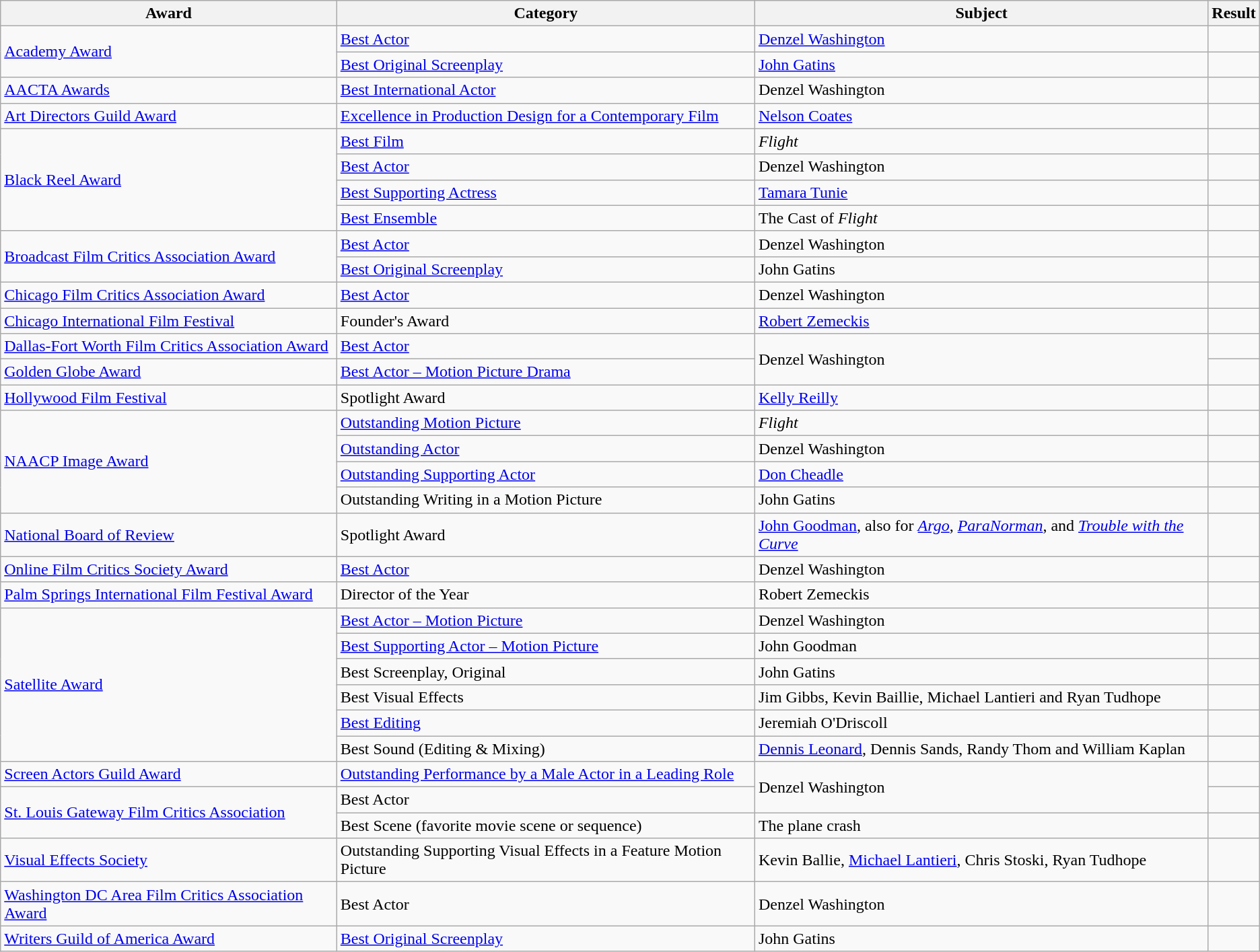<table class="wikitable">
<tr>
<th>Award</th>
<th>Category</th>
<th>Subject</th>
<th>Result</th>
</tr>
<tr>
<td rowspan=2><a href='#'>Academy Award</a></td>
<td><a href='#'>Best Actor</a></td>
<td><a href='#'>Denzel Washington</a></td>
<td></td>
</tr>
<tr>
<td><a href='#'>Best Original Screenplay</a></td>
<td><a href='#'>John Gatins</a></td>
<td></td>
</tr>
<tr>
<td><a href='#'>AACTA Awards</a></td>
<td><a href='#'>Best International Actor</a></td>
<td>Denzel Washington</td>
<td></td>
</tr>
<tr>
<td><a href='#'>Art Directors Guild Award</a></td>
<td><a href='#'>Excellence in Production Design for a Contemporary Film</a></td>
<td><a href='#'>Nelson Coates</a></td>
<td></td>
</tr>
<tr>
<td rowspan=4><a href='#'>Black Reel Award</a></td>
<td><a href='#'>Best Film</a></td>
<td><em>Flight</em></td>
<td></td>
</tr>
<tr>
<td><a href='#'>Best Actor</a></td>
<td>Denzel Washington</td>
<td></td>
</tr>
<tr>
<td><a href='#'>Best Supporting Actress</a></td>
<td><a href='#'>Tamara Tunie</a></td>
<td></td>
</tr>
<tr>
<td><a href='#'>Best Ensemble</a></td>
<td>The Cast of <em>Flight</em></td>
<td></td>
</tr>
<tr>
<td rowspan=2><a href='#'>Broadcast Film Critics Association Award</a></td>
<td><a href='#'>Best Actor</a></td>
<td>Denzel Washington</td>
<td></td>
</tr>
<tr>
<td><a href='#'>Best Original Screenplay</a></td>
<td>John Gatins</td>
<td></td>
</tr>
<tr>
<td><a href='#'>Chicago Film Critics Association Award</a></td>
<td><a href='#'>Best Actor</a></td>
<td>Denzel Washington</td>
<td></td>
</tr>
<tr>
<td><a href='#'>Chicago International Film Festival</a></td>
<td>Founder's Award</td>
<td><a href='#'>Robert Zemeckis</a></td>
<td></td>
</tr>
<tr>
<td><a href='#'>Dallas-Fort Worth Film Critics Association Award</a></td>
<td><a href='#'>Best Actor</a></td>
<td rowspan=2>Denzel Washington</td>
<td></td>
</tr>
<tr>
<td><a href='#'>Golden Globe Award</a></td>
<td><a href='#'>Best Actor – Motion Picture Drama</a></td>
<td></td>
</tr>
<tr>
<td><a href='#'>Hollywood Film Festival</a></td>
<td>Spotlight Award</td>
<td><a href='#'>Kelly Reilly</a></td>
<td></td>
</tr>
<tr>
<td rowspan=4><a href='#'>NAACP Image Award</a></td>
<td><a href='#'>Outstanding Motion Picture</a></td>
<td><em>Flight</em></td>
<td></td>
</tr>
<tr>
<td><a href='#'>Outstanding Actor</a></td>
<td>Denzel Washington</td>
<td></td>
</tr>
<tr>
<td><a href='#'>Outstanding Supporting Actor</a></td>
<td><a href='#'>Don Cheadle</a></td>
<td></td>
</tr>
<tr>
<td>Outstanding Writing in a Motion Picture</td>
<td>John Gatins</td>
<td></td>
</tr>
<tr>
<td><a href='#'>National Board of Review</a></td>
<td>Spotlight Award</td>
<td><a href='#'>John Goodman</a>, also for <em><a href='#'>Argo</a></em>, <em><a href='#'>ParaNorman</a></em>, and <em><a href='#'>Trouble with the Curve</a></em></td>
<td></td>
</tr>
<tr>
<td><a href='#'>Online Film Critics Society Award</a></td>
<td><a href='#'>Best Actor</a></td>
<td>Denzel Washington</td>
<td></td>
</tr>
<tr>
<td><a href='#'>Palm Springs International Film Festival Award</a></td>
<td>Director of the Year</td>
<td>Robert Zemeckis</td>
<td></td>
</tr>
<tr>
<td rowspan=6><a href='#'>Satellite Award</a></td>
<td><a href='#'>Best Actor – Motion Picture</a></td>
<td>Denzel Washington</td>
<td></td>
</tr>
<tr>
<td><a href='#'>Best Supporting Actor – Motion Picture</a></td>
<td>John Goodman</td>
<td></td>
</tr>
<tr>
<td>Best Screenplay, Original</td>
<td>John Gatins</td>
<td></td>
</tr>
<tr>
<td>Best Visual Effects</td>
<td>Jim Gibbs, Kevin Baillie, Michael Lantieri and Ryan Tudhope</td>
<td></td>
</tr>
<tr>
<td><a href='#'>Best Editing</a></td>
<td>Jeremiah O'Driscoll</td>
<td></td>
</tr>
<tr>
<td>Best Sound (Editing & Mixing)</td>
<td><a href='#'>Dennis Leonard</a>, Dennis Sands, Randy Thom and William Kaplan</td>
<td></td>
</tr>
<tr>
<td><a href='#'>Screen Actors Guild Award</a></td>
<td><a href='#'>Outstanding Performance by a Male Actor in a Leading Role</a></td>
<td rowspan=2>Denzel Washington</td>
<td></td>
</tr>
<tr>
<td rowspan=2><a href='#'>St. Louis Gateway Film Critics Association</a></td>
<td>Best Actor</td>
<td></td>
</tr>
<tr>
<td>Best Scene (favorite movie scene or sequence)</td>
<td>The plane crash</td>
<td></td>
</tr>
<tr>
<td><a href='#'>Visual Effects Society</a></td>
<td>Outstanding Supporting Visual Effects in a Feature Motion Picture</td>
<td>Kevin Ballie, <a href='#'>Michael Lantieri</a>, Chris Stoski, Ryan Tudhope</td>
<td></td>
</tr>
<tr>
<td><a href='#'>Washington DC Area Film Critics Association Award</a></td>
<td>Best Actor</td>
<td>Denzel Washington</td>
<td></td>
</tr>
<tr>
<td><a href='#'>Writers Guild of America Award</a></td>
<td><a href='#'>Best Original Screenplay</a></td>
<td>John Gatins</td>
<td></td>
</tr>
</table>
